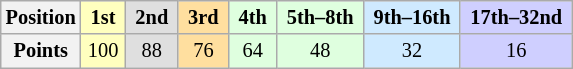<table class="wikitable" style="font-size: 85%; text-align:center">
<tr>
<th>Position</th>
<th style="background-color:#ffffbf"> 1st </th>
<th style="background-color:#dfdfdf"> 2nd </th>
<th style="background-color:#ffdf9f"> 3rd </th>
<th style="background-color:#dfffdf"> 4th </th>
<th style="background-color:#dfffdf"> 5th–8th </th>
<th style="background-color:#cfeaff"> 9th–16th </th>
<th style="background-color:#cfcfff"> 17th–32nd </th>
</tr>
<tr>
<th>Points</th>
<td style="background-color:#ffffbf">100</td>
<td style="background-color:#dfdfdf">88</td>
<td style="background-color:#ffdf9f">76</td>
<td style="background-color:#dfffdf">64</td>
<td style="background-color:#dfffdf">48</td>
<td style="background-color:#cfeaff">32</td>
<td style="background-color:#cfcfff">16</td>
</tr>
</table>
